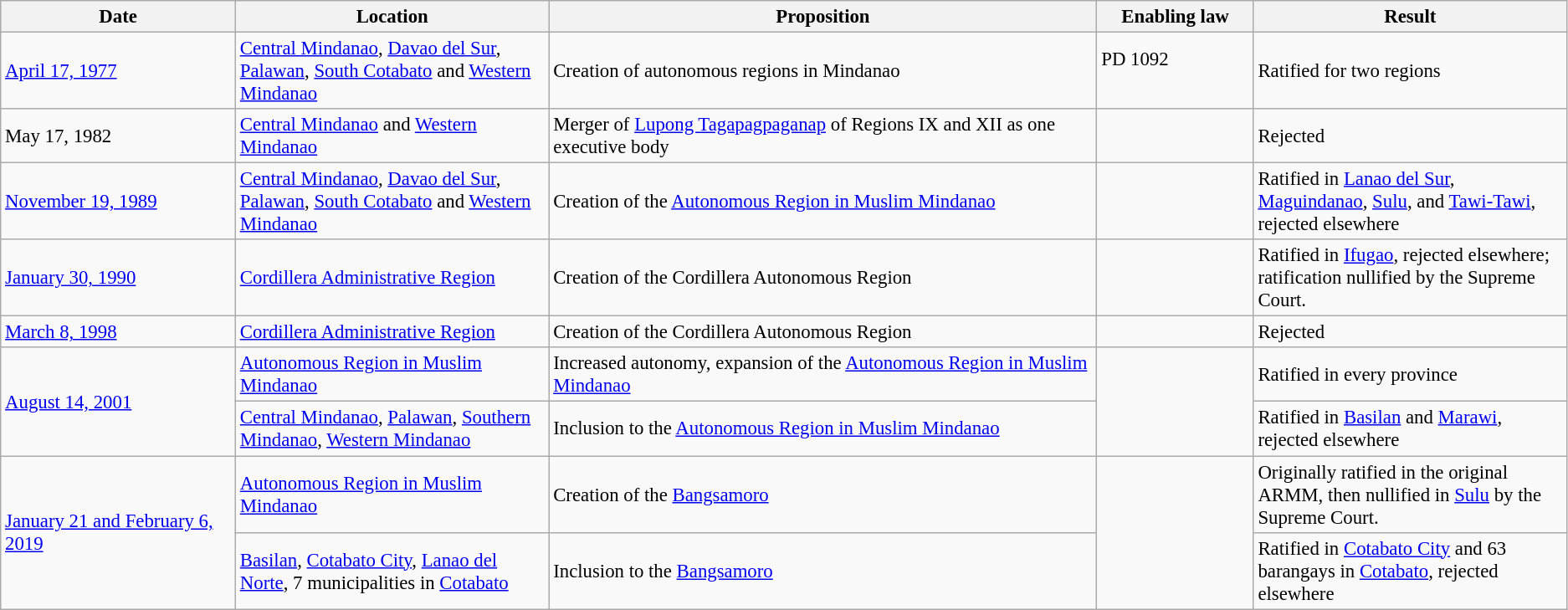<table class="wikitable" style="font-size:95%">
<tr>
<th width="15%">Date</th>
<th width="20%">Location</th>
<th width="35%">Proposition</th>
<th width="10%">Enabling law</th>
<th width="20%">Result</th>
</tr>
<tr>
<td><a href='#'>April 17, 1977</a></td>
<td><a href='#'>Central Mindanao</a>, <a href='#'>Davao del Sur</a>, <a href='#'>Palawan</a>, <a href='#'>South Cotabato</a> and <a href='#'>Western Mindanao</a></td>
<td>Creation of autonomous regions in Mindanao</td>
<td>PD 1092<br><br></td>
<td>Ratified for two regions</td>
</tr>
<tr>
<td>May 17, 1982</td>
<td><a href='#'>Central Mindanao</a> and <a href='#'>Western Mindanao</a></td>
<td>Merger of <a href='#'>Lupong Tagapagpaganap</a> of Regions IX and XII as one executive body</td>
<td></td>
<td>Rejected</td>
</tr>
<tr>
<td><a href='#'>November 19, 1989</a></td>
<td><a href='#'>Central Mindanao</a>, <a href='#'>Davao del Sur</a>, <a href='#'>Palawan</a>, <a href='#'>South Cotabato</a> and <a href='#'>Western Mindanao</a></td>
<td>Creation of the <a href='#'>Autonomous Region in Muslim Mindanao</a></td>
<td></td>
<td>Ratified in <a href='#'>Lanao del Sur</a>, <a href='#'>Maguindanao</a>, <a href='#'>Sulu</a>, and <a href='#'>Tawi-Tawi</a>, rejected elsewhere</td>
</tr>
<tr>
<td><a href='#'>January 30, 1990</a></td>
<td><a href='#'>Cordillera Administrative Region</a></td>
<td>Creation of the Cordillera Autonomous Region</td>
<td></td>
<td>Ratified in <a href='#'>Ifugao</a>, rejected elsewhere; ratification nullified by the Supreme Court.</td>
</tr>
<tr>
<td><a href='#'>March 8, 1998</a></td>
<td><a href='#'>Cordillera Administrative Region</a></td>
<td>Creation of the Cordillera Autonomous Region</td>
<td></td>
<td>Rejected</td>
</tr>
<tr>
<td rowspan="2"><a href='#'>August 14, 2001</a></td>
<td><a href='#'>Autonomous Region in Muslim Mindanao</a></td>
<td>Increased autonomy, expansion of the <a href='#'>Autonomous Region in Muslim Mindanao</a></td>
<td rowspan="2"></td>
<td>Ratified in every province</td>
</tr>
<tr>
<td><a href='#'>Central Mindanao</a>, <a href='#'>Palawan</a>, <a href='#'>Southern Mindanao</a>, <a href='#'>Western Mindanao</a></td>
<td>Inclusion to the <a href='#'>Autonomous Region in Muslim Mindanao</a></td>
<td>Ratified in <a href='#'>Basilan</a> and <a href='#'>Marawi</a>, rejected elsewhere</td>
</tr>
<tr>
<td rowspan="2"><a href='#'>January 21 and February 6, 2019</a></td>
<td><a href='#'>Autonomous Region in Muslim Mindanao</a></td>
<td>Creation of the <a href='#'>Bangsamoro</a></td>
<td rowspan="2"></td>
<td>Originally ratified in the original ARMM, then nullified in <a href='#'>Sulu</a> by the Supreme Court.</td>
</tr>
<tr>
<td><a href='#'>Basilan</a>, <a href='#'>Cotabato City</a>, <a href='#'>Lanao del Norte</a>, 7 municipalities in <a href='#'>Cotabato</a></td>
<td>Inclusion to the <a href='#'>Bangsamoro</a></td>
<td>Ratified in <a href='#'>Cotabato City</a> and 63 barangays in <a href='#'>Cotabato</a>, rejected elsewhere</td>
</tr>
</table>
